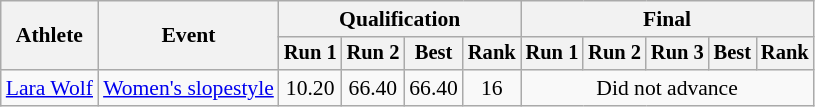<table class="wikitable" style="font-size:90%">
<tr>
<th rowspan="2">Athlete</th>
<th rowspan="2">Event</th>
<th colspan="4">Qualification</th>
<th colspan="5">Final</th>
</tr>
<tr style="font-size:95%">
<th>Run 1</th>
<th>Run 2</th>
<th>Best</th>
<th>Rank</th>
<th>Run 1</th>
<th>Run 2</th>
<th>Run 3</th>
<th>Best</th>
<th>Rank</th>
</tr>
<tr align=center>
<td align=left><a href='#'>Lara Wolf</a></td>
<td align=left><a href='#'>Women's slopestyle</a></td>
<td>10.20</td>
<td>66.40</td>
<td>66.40</td>
<td>16</td>
<td colspan=5>Did not advance</td>
</tr>
</table>
